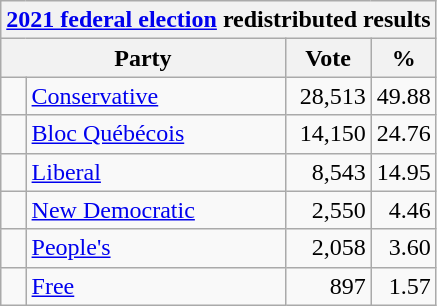<table class="wikitable">
<tr>
<th colspan="4"><a href='#'>2021 federal election</a> redistributed results</th>
</tr>
<tr>
<th bgcolor="#DDDDFF" width="130px" colspan="2">Party</th>
<th bgcolor="#DDDDFF" width="50px">Vote</th>
<th bgcolor="#DDDDFF" width="30px">%</th>
</tr>
<tr>
<td> </td>
<td><a href='#'>Conservative</a></td>
<td align=right>28,513</td>
<td align=right>49.88</td>
</tr>
<tr>
<td> </td>
<td><a href='#'>Bloc Québécois</a></td>
<td align=right>14,150</td>
<td align=right>24.76</td>
</tr>
<tr>
<td> </td>
<td><a href='#'>Liberal</a></td>
<td align=right>8,543</td>
<td align=right>14.95</td>
</tr>
<tr>
<td> </td>
<td><a href='#'>New Democratic</a></td>
<td align=right>2,550</td>
<td align=right>4.46</td>
</tr>
<tr>
<td> </td>
<td><a href='#'>People's</a></td>
<td align=right>2,058</td>
<td align=right>3.60</td>
</tr>
<tr>
<td> </td>
<td><a href='#'>Free</a></td>
<td align=right>897</td>
<td align=right>1.57</td>
</tr>
</table>
